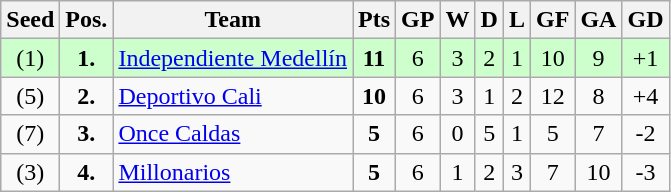<table class="wikitable sortable" style="text-align: center;">
<tr>
<th align="center">Seed</th>
<th align="center">Pos.</th>
<th align="center">Team</th>
<th align="center">Pts</th>
<th align="center">GP</th>
<th align="center">W</th>
<th align="center">D</th>
<th align="center">L</th>
<th align="center">GF</th>
<th align="center">GA</th>
<th align="center">GD</th>
</tr>
<tr style="background: #CCFFCC;">
<td>(1)</td>
<td><strong>1.</strong></td>
<td align="left"><a href='#'>Independiente Medellín</a></td>
<td><strong>11</strong></td>
<td>6</td>
<td>3</td>
<td>2</td>
<td>1</td>
<td>10</td>
<td>9</td>
<td>+1</td>
</tr>
<tr>
<td>(5)</td>
<td><strong>2.</strong></td>
<td align="left"><a href='#'>Deportivo Cali</a></td>
<td><strong>10</strong></td>
<td>6</td>
<td>3</td>
<td>1</td>
<td>2</td>
<td>12</td>
<td>8</td>
<td>+4</td>
</tr>
<tr>
<td>(7)</td>
<td><strong>3.</strong></td>
<td align="left"><a href='#'>Once Caldas</a></td>
<td><strong>5</strong></td>
<td>6</td>
<td>0</td>
<td>5</td>
<td>1</td>
<td>5</td>
<td>7</td>
<td>-2</td>
</tr>
<tr>
<td>(3)</td>
<td><strong>4.</strong></td>
<td align="left"><a href='#'>Millonarios</a></td>
<td><strong>5</strong></td>
<td>6</td>
<td>1</td>
<td>2</td>
<td>3</td>
<td>7</td>
<td>10</td>
<td>-3</td>
</tr>
</table>
